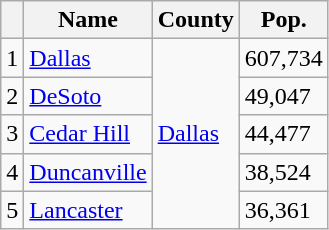<table class="wikitable sortable">
<tr>
<th></th>
<th>Name</th>
<th>County</th>
<th>Pop.</th>
</tr>
<tr>
<td>1</td>
<td><a href='#'>Dallas</a></td>
<td rowspan=5><a href='#'>Dallas</a></td>
<td>607,734</td>
</tr>
<tr>
<td>2</td>
<td><a href='#'>DeSoto</a></td>
<td>49,047</td>
</tr>
<tr>
<td>3</td>
<td><a href='#'>Cedar Hill</a></td>
<td>44,477</td>
</tr>
<tr>
<td>4</td>
<td><a href='#'>Duncanville</a></td>
<td>38,524</td>
</tr>
<tr>
<td>5</td>
<td><a href='#'>Lancaster</a></td>
<td>36,361</td>
</tr>
</table>
